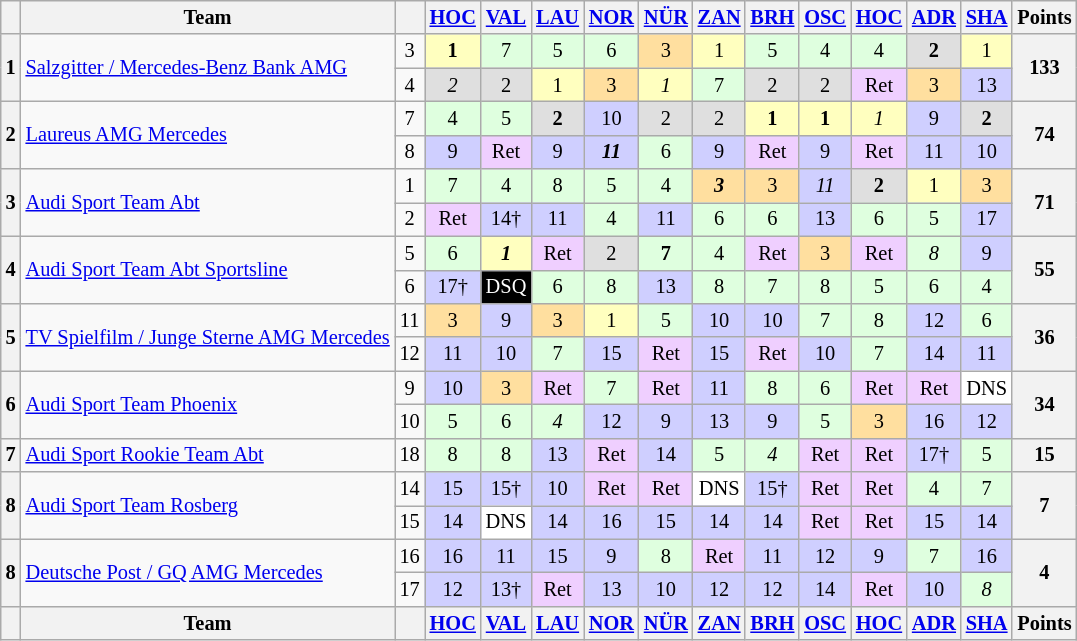<table class="wikitable" style="font-size:85%; text-align:center">
<tr style="background:#f9f9f9" valign="top">
<th valign="middle"></th>
<th valign="middle">Team</th>
<th valign="middle"></th>
<th><a href='#'>HOC</a><br></th>
<th><a href='#'>VAL</a><br></th>
<th><a href='#'>LAU</a><br></th>
<th><a href='#'>NOR</a><br></th>
<th><a href='#'>NÜR</a><br></th>
<th><a href='#'>ZAN</a><br></th>
<th><a href='#'>BRH</a><br></th>
<th><a href='#'>OSC</a><br></th>
<th><a href='#'>HOC</a><br></th>
<th><a href='#'>ADR</a><br></th>
<th><a href='#'>SHA</a><br></th>
<th valign="middle">Points</th>
</tr>
<tr>
<th rowspan=2>1</th>
<td align="left" rowspan=2><a href='#'>Salzgitter / Mercedes-Benz Bank AMG</a></td>
<td align="center">3</td>
<td style="background:#FFFFBF;"><strong>1</strong></td>
<td style="background:#DFFFDF;">7</td>
<td style="background:#DFFFDF;">5</td>
<td style="background:#DFFFDF;">6</td>
<td style="background:#FFDF9F;">3</td>
<td style="background:#FFFFBF;">1</td>
<td style="background:#DFFFDF;">5</td>
<td style="background:#DFFFDF;">4</td>
<td style="background:#DFFFDF;">4</td>
<td style="background:#DFDFDF;"><strong>2</strong></td>
<td style="background:#FFFFBF;">1</td>
<th rowspan=2>133</th>
</tr>
<tr>
<td align="center">4</td>
<td style="background:#DFDFDF;"><em>2</em></td>
<td style="background:#DFDFDF;">2</td>
<td style="background:#FFFFBF;">1</td>
<td style="background:#FFDF9F;">3</td>
<td style="background:#FFFFBF;"><em>1</em></td>
<td style="background:#DFFFDF;">7</td>
<td style="background:#DFDFDF;">2</td>
<td style="background:#DFDFDF;">2</td>
<td style="background:#EFCFFF;">Ret</td>
<td style="background:#FFDF9F;">3</td>
<td style="background:#CFCFFF;">13</td>
</tr>
<tr>
<th rowspan=2>2</th>
<td align="left" rowspan=2><a href='#'>Laureus AMG Mercedes</a></td>
<td align="center">7</td>
<td style="background:#DFFFDF;">4</td>
<td style="background:#DFFFDF;">5</td>
<td style="background:#DFDFDF;"><strong>2</strong></td>
<td style="background:#CFCFFF;">10</td>
<td style="background:#DFDFDF;">2</td>
<td style="background:#DFDFDF;">2</td>
<td style="background:#FFFFBF;"><strong>1</strong></td>
<td style="background:#FFFFBF;"><strong>1</strong></td>
<td style="background:#FFFFBF;"><em>1</em></td>
<td style="background:#CFCFFF;">9</td>
<td style="background:#DFDFDF;"><strong>2</strong></td>
<th rowspan=2>74</th>
</tr>
<tr>
<td align="center">8</td>
<td style="background:#CFCFFF;">9</td>
<td style="background:#EFCFFF;">Ret</td>
<td style="background:#CFCFFF;">9</td>
<td style="background:#CFCFFF;"><strong><em>11</em></strong></td>
<td style="background:#DFFFDF;">6</td>
<td style="background:#CFCFFF;">9</td>
<td style="background:#EFCFFF;">Ret</td>
<td style="background:#CFCFFF;">9</td>
<td style="background:#EFCFFF;">Ret</td>
<td style="background:#CFCFFF;">11</td>
<td style="background:#CFCFFF;">10</td>
</tr>
<tr>
<th rowspan=2>3</th>
<td align="left" rowspan=2><a href='#'>Audi Sport Team Abt</a></td>
<td align="center">1</td>
<td style="background:#DFFFDF;">7</td>
<td style="background:#DFFFDF;">4</td>
<td style="background:#DFFFDF;">8</td>
<td style="background:#DFFFDF;">5</td>
<td style="background:#DFFFDF;">4</td>
<td style="background:#FFDF9F;"><strong><em>3</em></strong></td>
<td style="background:#FFDF9F;">3</td>
<td style="background:#CFCFFF;"><em>11</em></td>
<td style="background:#DFDFDF;"><strong>2</strong></td>
<td style="background:#FFFFBF;">1</td>
<td style="background:#FFDF9F;">3</td>
<th rowspan=2>71</th>
</tr>
<tr>
<td align="center">2</td>
<td style="background:#EFCFFF;">Ret</td>
<td style="background:#CFCFFF;">14†</td>
<td style="background:#CFCFFF;">11</td>
<td style="background:#DFFFDF;">4</td>
<td style="background:#CFCFFF;">11</td>
<td style="background:#DFFFDF;">6</td>
<td style="background:#DFFFDF;">6</td>
<td style="background:#CFCFFF;">13</td>
<td style="background:#DFFFDF;">6</td>
<td style="background:#DFFFDF;">5</td>
<td style="background:#CFCFFF;">17</td>
</tr>
<tr>
<th rowspan=2>4</th>
<td align="left" rowspan=2><a href='#'>Audi Sport Team Abt Sportsline</a></td>
<td align="center">5</td>
<td style="background:#DFFFDF;">6</td>
<td style="background:#FFFFBF;"><strong><em>1</em></strong></td>
<td style="background:#EFCFFF;">Ret</td>
<td style="background:#DFDFDF;">2</td>
<td style="background:#DFFFDF;"><strong>7</strong></td>
<td style="background:#DFFFDF;">4</td>
<td style="background:#EFCFFF;">Ret</td>
<td style="background:#FFDF9F;">3</td>
<td style="background:#EFCFFF;">Ret</td>
<td style="background:#DFFFDF;"><em>8</em></td>
<td style="background:#CFCFFF;">9</td>
<th rowspan=2>55</th>
</tr>
<tr>
<td align="center">6</td>
<td style="background:#CFCFFF;">17†</td>
<td style="background:black; color:white;">DSQ</td>
<td style="background:#DFFFDF;">6</td>
<td style="background:#DFFFDF;">8</td>
<td style="background:#CFCFFF;">13</td>
<td style="background:#DFFFDF;">8</td>
<td style="background:#DFFFDF;">7</td>
<td style="background:#DFFFDF;">8</td>
<td style="background:#DFFFDF;">5</td>
<td style="background:#DFFFDF;">6</td>
<td style="background:#DFFFDF;">4</td>
</tr>
<tr>
<th rowspan=2>5</th>
<td align="left" rowspan=2><a href='#'>TV Spielfilm / Junge Sterne AMG Mercedes</a></td>
<td align="center">11</td>
<td style="background:#FFDF9F;">3</td>
<td style="background:#CFCFFF;">9</td>
<td style="background:#FFDF9F;">3</td>
<td style="background:#FFFFBF;">1</td>
<td style="background:#DFFFDF;">5</td>
<td style="background:#CFCFFF;">10</td>
<td style="background:#CFCFFF;">10</td>
<td style="background:#DFFFDF;">7</td>
<td style="background:#DFFFDF;">8</td>
<td style="background:#CFCFFF;">12</td>
<td style="background:#DFFFDF;">6</td>
<th rowspan=2>36</th>
</tr>
<tr>
<td align="center">12</td>
<td style="background:#CFCFFF;">11</td>
<td style="background:#CFCFFF;">10</td>
<td style="background:#DFFFDF;">7</td>
<td style="background:#CFCFFF;">15</td>
<td style="background:#EFCFFF;">Ret</td>
<td style="background:#CFCFFF;">15</td>
<td style="background:#EFCFFF;">Ret</td>
<td style="background:#CFCFFF;">10</td>
<td style="background:#DFFFDF;">7</td>
<td style="background:#CFCFFF;">14</td>
<td style="background:#CFCFFF;">11</td>
</tr>
<tr>
<th rowspan=2>6</th>
<td align="left" rowspan=2><a href='#'>Audi Sport Team Phoenix</a></td>
<td align="center">9</td>
<td style="background:#CFCFFF;">10</td>
<td style="background:#FFDF9F;">3</td>
<td style="background:#EFCFFF;">Ret</td>
<td style="background:#DFFFDF;">7</td>
<td style="background:#EFCFFF;">Ret</td>
<td style="background:#CFCFFF;">11</td>
<td style="background:#DFFFDF;">8</td>
<td style="background:#DFFFDF;">6</td>
<td style="background:#EFCFFF;">Ret</td>
<td style="background:#EFCFFF;">Ret</td>
<td style="background:#FFFFFF;">DNS</td>
<th rowspan=2>34</th>
</tr>
<tr>
<td align="center">10</td>
<td style="background:#DFFFDF;">5</td>
<td style="background:#DFFFDF;">6</td>
<td style="background:#DFFFDF;"><em>4</em></td>
<td style="background:#CFCFFF;">12</td>
<td style="background:#CFCFFF;">9</td>
<td style="background:#CFCFFF;">13</td>
<td style="background:#CFCFFF;">9</td>
<td style="background:#DFFFDF;">5</td>
<td style="background:#FFDF9F;">3</td>
<td style="background:#CFCFFF;">16</td>
<td style="background:#CFCFFF;">12</td>
</tr>
<tr>
<th>7</th>
<td align=left><a href='#'>Audi Sport Rookie Team Abt</a></td>
<td align="center">18</td>
<td style="background:#DFFFDF;">8</td>
<td style="background:#DFFFDF;">8</td>
<td style="background:#CFCFFF;">13</td>
<td style="background:#EFCFFF;">Ret</td>
<td style="background:#CFCFFF;">14</td>
<td style="background:#DFFFDF;">5</td>
<td style="background:#DFFFDF;"><em>4</em></td>
<td style="background:#EFCFFF;">Ret</td>
<td style="background:#EFCFFF;">Ret</td>
<td style="background:#CFCFFF;">17†</td>
<td style="background:#DFFFDF;">5</td>
<th>15</th>
</tr>
<tr>
<th rowspan=2>8</th>
<td align="left" rowspan=2><a href='#'>Audi Sport Team Rosberg</a></td>
<td align="center">14</td>
<td style="background:#CFCFFF;">15</td>
<td style="background:#CFCFFF;">15†</td>
<td style="background:#CFCFFF;">10</td>
<td style="background:#EFCFFF;">Ret</td>
<td style="background:#EFCFFF;">Ret</td>
<td style="background:#FFFFFF;">DNS</td>
<td style="background:#CFCFFF;">15†</td>
<td style="background:#EFCFFF;">Ret</td>
<td style="background:#EFCFFF;">Ret</td>
<td style="background:#DFFFDF;">4</td>
<td style="background:#DFFFDF;">7</td>
<th rowspan=2>7</th>
</tr>
<tr>
<td align="center">15</td>
<td style="background:#CFCFFF;">14</td>
<td style="background:#FFFFFF;">DNS</td>
<td style="background:#CFCFFF;">14</td>
<td style="background:#CFCFFF;">16</td>
<td style="background:#CFCFFF;">15</td>
<td style="background:#CFCFFF;">14</td>
<td style="background:#CFCFFF;">14</td>
<td style="background:#EFCFFF;">Ret</td>
<td style="background:#EFCFFF;">Ret</td>
<td style="background:#CFCFFF;">15</td>
<td style="background:#CFCFFF;">14</td>
</tr>
<tr>
<th rowspan=2>8</th>
<td align="left" rowspan=2><a href='#'>Deutsche Post / GQ AMG Mercedes</a></td>
<td align="center">16</td>
<td style="background:#CFCFFF;">16</td>
<td style="background:#CFCFFF;">11</td>
<td style="background:#CFCFFF;">15</td>
<td style="background:#CFCFFF;">9</td>
<td style="background:#DFFFDF;">8</td>
<td style="background:#EFCFFF;">Ret</td>
<td style="background:#CFCFFF;">11</td>
<td style="background:#CFCFFF;">12</td>
<td style="background:#CFCFFF;">9</td>
<td style="background:#DFFFDF;">7</td>
<td style="background:#CFCFFF;">16</td>
<th rowspan=2>4</th>
</tr>
<tr>
<td align="center">17</td>
<td style="background:#CFCFFF;">12</td>
<td style="background:#CFCFFF;">13†</td>
<td style="background:#EFCFFF;">Ret</td>
<td style="background:#CFCFFF;">13</td>
<td style="background:#CFCFFF;">10</td>
<td style="background:#CFCFFF;">12</td>
<td style="background:#CFCFFF;">12</td>
<td style="background:#CFCFFF;">14</td>
<td style="background:#EFCFFF;">Ret</td>
<td style="background:#CFCFFF;">10</td>
<td style="background:#DFFFDF;"><em>8</em></td>
</tr>
<tr>
<th valign="middle"></th>
<th valign="middle">Team</th>
<th valign="middle"></th>
<th><a href='#'>HOC</a><br></th>
<th><a href='#'>VAL</a><br></th>
<th><a href='#'>LAU</a><br></th>
<th><a href='#'>NOR</a><br></th>
<th><a href='#'>NÜR</a><br></th>
<th><a href='#'>ZAN</a><br></th>
<th><a href='#'>BRH</a><br></th>
<th><a href='#'>OSC</a><br></th>
<th><a href='#'>HOC</a><br></th>
<th><a href='#'>ADR</a><br></th>
<th><a href='#'>SHA</a><br></th>
<th valign="middle">Points</th>
</tr>
</table>
